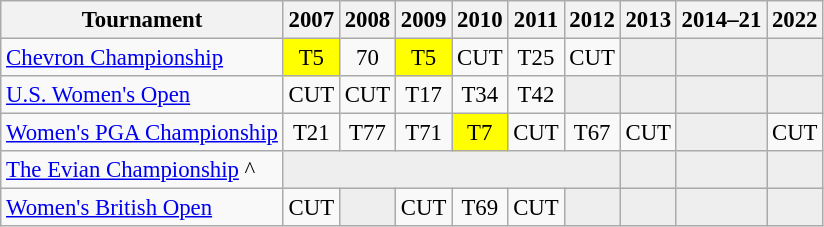<table class="wikitable" style="font-size:95%;text-align:center;">
<tr>
<th>Tournament</th>
<th>2007</th>
<th>2008</th>
<th>2009</th>
<th>2010</th>
<th>2011</th>
<th>2012</th>
<th>2013</th>
<th>2014–21</th>
<th>2022</th>
</tr>
<tr>
<td align=left><a href='#'>Chevron Championship</a></td>
<td style="background:yellow;">T5</td>
<td>70</td>
<td style="background:yellow;">T5</td>
<td>CUT</td>
<td>T25</td>
<td>CUT</td>
<td style="background:#eeeeee;"></td>
<td style="background:#eeeeee;"></td>
<td style="background:#eeeeee;"></td>
</tr>
<tr>
<td align=left><a href='#'>U.S. Women's Open</a></td>
<td>CUT</td>
<td>CUT</td>
<td>T17</td>
<td>T34</td>
<td>T42</td>
<td style="background:#eeeeee;"></td>
<td style="background:#eeeeee;"></td>
<td style="background:#eeeeee;"></td>
<td style="background:#eeeeee;"></td>
</tr>
<tr>
<td align=left><a href='#'>Women's PGA Championship</a></td>
<td>T21</td>
<td>T77</td>
<td>T71</td>
<td style="background:yellow;">T7</td>
<td>CUT</td>
<td>T67</td>
<td>CUT</td>
<td style="background:#eeeeee;"></td>
<td>CUT</td>
</tr>
<tr>
<td align=left><a href='#'>The Evian Championship</a> ^</td>
<td style="background:#eeeeee;" colspan=6></td>
<td style="background:#eeeeee;"></td>
<td style="background:#eeeeee;"></td>
<td style="background:#eeeeee;"></td>
</tr>
<tr>
<td align=left><a href='#'>Women's British Open</a></td>
<td>CUT</td>
<td style="background:#eeeeee;"></td>
<td>CUT</td>
<td>T69</td>
<td>CUT</td>
<td style="background:#eeeeee;"></td>
<td style="background:#eeeeee;"></td>
<td style="background:#eeeeee;"></td>
<td style="background:#eeeeee;"></td>
</tr>
</table>
